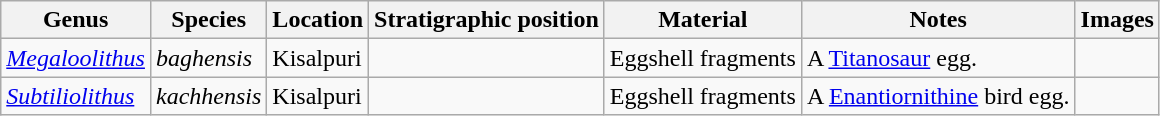<table class="wikitable" align="center">
<tr>
<th>Genus</th>
<th>Species</th>
<th>Location</th>
<th>Stratigraphic position</th>
<th>Material</th>
<th>Notes</th>
<th>Images</th>
</tr>
<tr>
<td><em><a href='#'>Megaloolithus</a></em></td>
<td><em>baghensis</em></td>
<td>Kisalpuri</td>
<td></td>
<td>Eggshell fragments</td>
<td>A <a href='#'>Titanosaur</a> egg.</td>
<td></td>
</tr>
<tr>
<td><em><a href='#'>Subtiliolithus</a></em></td>
<td><em>kachhensis</em></td>
<td>Kisalpuri</td>
<td></td>
<td>Eggshell fragments</td>
<td>A <a href='#'>Enantiornithine</a> bird egg.</td>
<td></td>
</tr>
</table>
